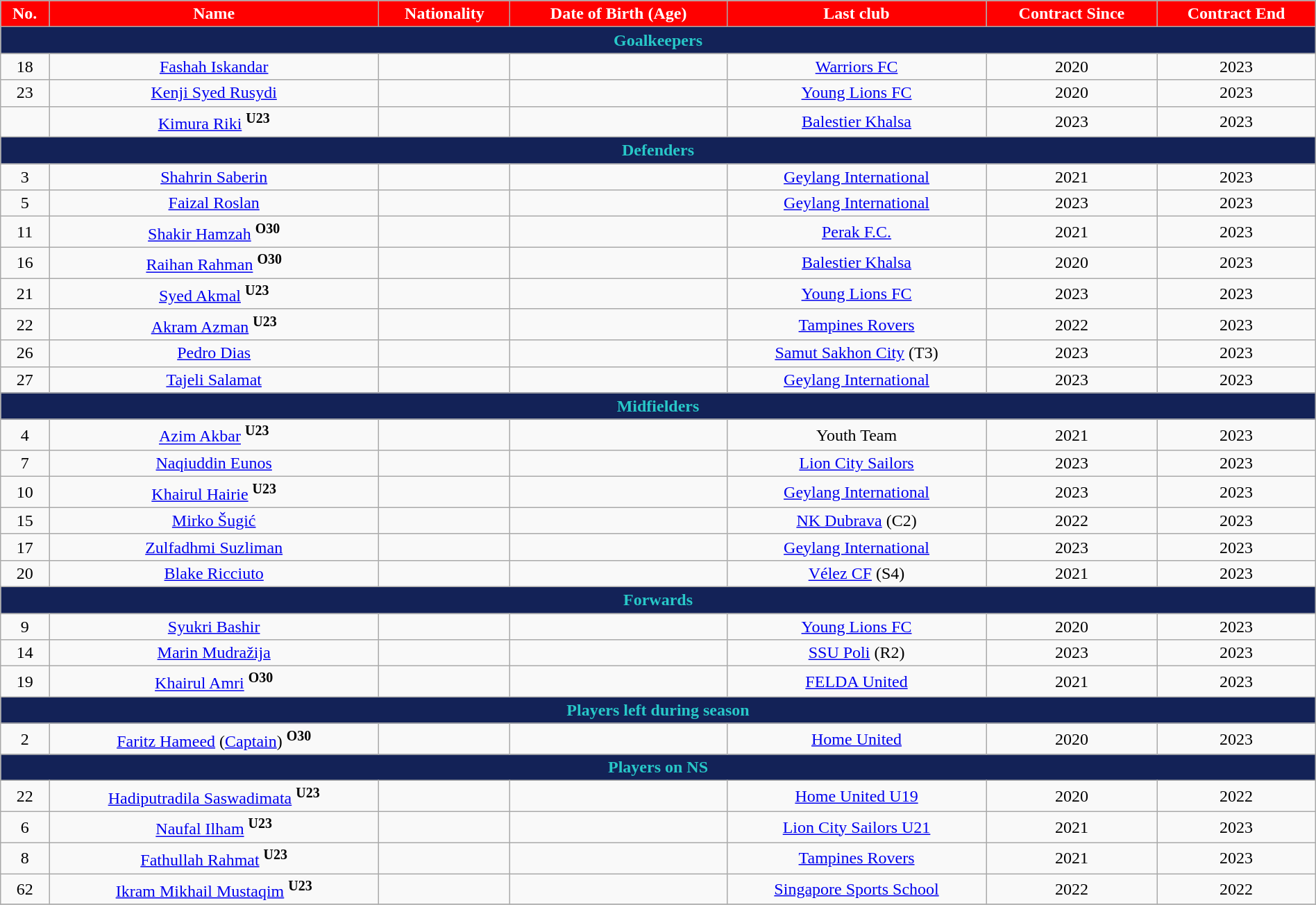<table class="wikitable" style="text-align:center; font-size:100%; width:100%;">
<tr>
<th style="background:red; color:white; text-align:center;">No.</th>
<th style="background:red; color:white; text-align:center;">Name</th>
<th style="background:red; color:white; text-align:center;">Nationality</th>
<th style="background:red; color:white; text-align:center;">Date of Birth (Age)</th>
<th style="background:red; color:white; text-align:center;">Last club</th>
<th style="background:red; color:white; text-align:center;">Contract Since</th>
<th style="background:red; color:white; text-align:center;">Contract End</th>
</tr>
<tr>
<th colspan="8" style="background:#132257; color:#28C8C8; text-align:center;">Goalkeepers</th>
</tr>
<tr>
<td>18</td>
<td><a href='#'>Fashah Iskandar</a></td>
<td></td>
<td></td>
<td> <a href='#'>Warriors FC</a></td>
<td>2020</td>
<td>2023</td>
</tr>
<tr>
<td>23</td>
<td><a href='#'>Kenji Syed Rusydi</a></td>
<td></td>
<td></td>
<td> <a href='#'>Young Lions FC</a></td>
<td>2020</td>
<td>2023</td>
</tr>
<tr>
<td></td>
<td><a href='#'>Kimura Riki</a> <sup><strong>U23</strong></sup></td>
<td></td>
<td></td>
<td> <a href='#'>Balestier Khalsa</a></td>
<td>2023</td>
<td>2023</td>
</tr>
<tr>
<th colspan="8" style="background:#132257; color:#28C8C8; text-align:center;">Defenders</th>
</tr>
<tr>
<td>3</td>
<td><a href='#'>Shahrin Saberin</a></td>
<td></td>
<td></td>
<td> <a href='#'>Geylang International</a></td>
<td>2021</td>
<td>2023</td>
</tr>
<tr>
<td>5</td>
<td><a href='#'>Faizal Roslan</a></td>
<td></td>
<td></td>
<td> <a href='#'>Geylang International</a></td>
<td>2023</td>
<td>2023</td>
</tr>
<tr>
<td>11</td>
<td><a href='#'>Shakir Hamzah</a> <sup><strong>O30</strong></sup></td>
<td></td>
<td></td>
<td> <a href='#'>Perak F.C.</a></td>
<td>2021</td>
<td>2023</td>
</tr>
<tr>
<td>16</td>
<td><a href='#'>Raihan Rahman</a> <sup><strong>O30</strong></sup></td>
<td></td>
<td></td>
<td> <a href='#'>Balestier Khalsa</a></td>
<td>2020</td>
<td>2023</td>
</tr>
<tr>
<td>21</td>
<td><a href='#'>Syed Akmal</a> <sup><strong>U23</strong></sup></td>
<td></td>
<td></td>
<td> <a href='#'>Young Lions FC</a></td>
<td>2023</td>
<td>2023</td>
</tr>
<tr>
<td>22</td>
<td><a href='#'>Akram Azman</a> <sup><strong>U23</strong></sup></td>
<td></td>
<td></td>
<td> <a href='#'>Tampines Rovers</a></td>
<td>2022</td>
<td>2023</td>
</tr>
<tr>
<td>26</td>
<td><a href='#'>Pedro Dias</a></td>
<td></td>
<td></td>
<td> <a href='#'>Samut Sakhon City</a> (T3)</td>
<td>2023</td>
<td>2023</td>
</tr>
<tr>
<td>27</td>
<td><a href='#'>Tajeli Salamat</a></td>
<td></td>
<td></td>
<td> <a href='#'>Geylang International</a></td>
<td>2023</td>
<td>2023</td>
</tr>
<tr>
<th colspan="8" style="background:#132257; color:#28C8C8; text-align:center;">Midfielders</th>
</tr>
<tr>
<td>4</td>
<td><a href='#'>Azim Akbar</a> <sup><strong>U23</strong></sup></td>
<td></td>
<td></td>
<td>Youth Team</td>
<td>2021</td>
<td>2023</td>
</tr>
<tr>
<td>7</td>
<td><a href='#'>Naqiuddin Eunos</a></td>
<td></td>
<td></td>
<td> <a href='#'>Lion City Sailors</a></td>
<td>2023</td>
<td>2023</td>
</tr>
<tr>
<td>10</td>
<td><a href='#'>Khairul Hairie</a> <sup><strong>U23</strong></sup></td>
<td></td>
<td></td>
<td> <a href='#'>Geylang International</a></td>
<td>2023</td>
<td>2023</td>
</tr>
<tr>
<td>15</td>
<td><a href='#'>Mirko Šugić</a></td>
<td></td>
<td></td>
<td> <a href='#'>NK Dubrava</a> (C2)</td>
<td>2022</td>
<td>2023</td>
</tr>
<tr>
<td>17</td>
<td><a href='#'>Zulfadhmi Suzliman</a></td>
<td></td>
<td></td>
<td> <a href='#'>Geylang International</a></td>
<td>2023</td>
<td>2023</td>
</tr>
<tr>
<td>20</td>
<td><a href='#'>Blake Ricciuto</a></td>
<td></td>
<td></td>
<td> <a href='#'>Vélez CF</a> (S4)</td>
<td>2021</td>
<td>2023</td>
</tr>
<tr>
<th colspan="8" style="background:#132257; color:#28C8C8; text-align:center;">Forwards</th>
</tr>
<tr>
<td>9</td>
<td><a href='#'>Syukri Bashir</a></td>
<td></td>
<td></td>
<td> <a href='#'>Young Lions FC</a></td>
<td>2020</td>
<td>2023</td>
</tr>
<tr>
<td>14</td>
<td><a href='#'>Marin Mudražija</a></td>
<td></td>
<td></td>
<td> <a href='#'>SSU Poli</a> (R2)</td>
<td>2023</td>
<td>2023</td>
</tr>
<tr>
<td>19</td>
<td><a href='#'>Khairul Amri</a> <sup><strong>O30</strong></sup></td>
<td></td>
<td></td>
<td> <a href='#'>FELDA United</a></td>
<td>2021</td>
<td>2023</td>
</tr>
<tr>
<th colspan="8" style="background:#132257; color:#28C8C8; text-align:center;">Players left during season</th>
</tr>
<tr>
<td>2</td>
<td><a href='#'>Faritz Hameed</a> (<a href='#'>Captain</a>) <sup><strong>O30</strong></sup></td>
<td></td>
<td></td>
<td> <a href='#'>Home United</a></td>
<td>2020</td>
<td>2023</td>
</tr>
<tr>
<th colspan="8" style="background:#132257; color:#28C8C8; text-align:center;">Players on NS</th>
</tr>
<tr>
<td>22</td>
<td><a href='#'>Hadiputradila Saswadimata</a> <sup><strong>U23</strong></sup></td>
<td></td>
<td></td>
<td> <a href='#'>Home United U19</a></td>
<td>2020</td>
<td>2022</td>
</tr>
<tr>
<td>6</td>
<td><a href='#'>Naufal Ilham</a> <sup><strong>U23</strong></sup></td>
<td></td>
<td></td>
<td> <a href='#'>Lion City Sailors U21</a></td>
<td>2021</td>
<td>2023</td>
</tr>
<tr>
<td>8</td>
<td><a href='#'>Fathullah Rahmat</a> <sup><strong>U23</strong></sup></td>
<td></td>
<td></td>
<td> <a href='#'>Tampines Rovers</a></td>
<td>2021</td>
<td>2023</td>
</tr>
<tr>
<td>62</td>
<td><a href='#'>Ikram Mikhail Mustaqim</a> <sup><strong>U23</strong></sup></td>
<td></td>
<td></td>
<td> <a href='#'>Singapore Sports School</a></td>
<td>2022</td>
<td>2022</td>
</tr>
<tr>
</tr>
</table>
